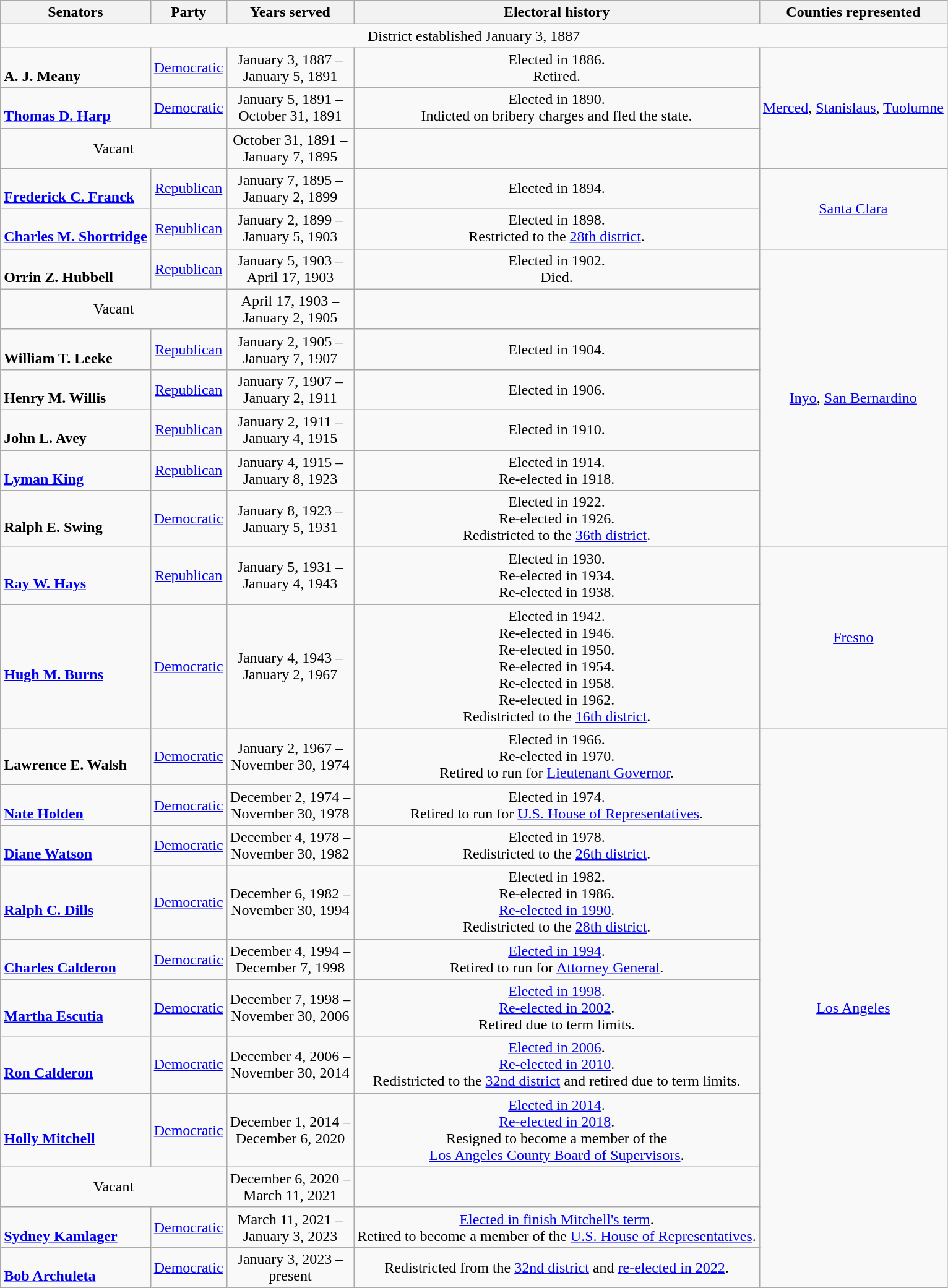<table class=wikitable style="text-align:center">
<tr>
<th>Senators</th>
<th>Party</th>
<th>Years served</th>
<th>Electoral history</th>
<th>Counties represented</th>
</tr>
<tr>
<td colspan=5>District established January 3, 1887</td>
</tr>
<tr>
<td align=left> <br> <strong>A. J. Meany</strong> <br> </td>
<td><a href='#'>Democratic</a></td>
<td>January 3, 1887 – <br>January 5, 1891</td>
<td>Elected in 1886. <br> Retired.</td>
<td rowspan="3"><a href='#'>Merced</a>, <a href='#'>Stanislaus</a>, <a href='#'>Tuolumne</a></td>
</tr>
<tr>
<td align=left><br><strong><a href='#'>Thomas D. Harp</a></strong> <br> </td>
<td><a href='#'>Democratic</a></td>
<td>January 5, 1891 – <br>October 31, 1891</td>
<td>Elected in 1890. <br> Indicted on bribery charges and fled the state.</td>
</tr>
<tr>
<td colspan="2">Vacant</td>
<td>October 31, 1891 – <br> January 7, 1895</td>
<td></td>
</tr>
<tr>
<td align=left> <br> <strong><a href='#'>Frederick C. Franck</a></strong> <br> </td>
<td><a href='#'>Republican</a></td>
<td>January 7, 1895 – <br>January 2, 1899</td>
<td>Elected in 1894. <br> </td>
<td rowspan="2"><a href='#'>Santa Clara</a></td>
</tr>
<tr>
<td align=left> <br> <strong><a href='#'>Charles M. Shortridge</a></strong><br></td>
<td><a href='#'>Republican</a></td>
<td>January 2, 1899 – <br>January 5, 1903</td>
<td>Elected in 1898. <br> Restricted to the <a href='#'>28th district</a>.</td>
</tr>
<tr>
<td align=left><br><strong>Orrin Z. Hubbell</strong><br></td>
<td><a href='#'>Republican</a></td>
<td>January 5, 1903 – <br>April 17, 1903</td>
<td>Elected in 1902. <br> Died.</td>
<td rowspan="7"><a href='#'>Inyo</a>, <a href='#'>San Bernardino</a></td>
</tr>
<tr>
<td colspan="2">Vacant</td>
<td>April 17, 1903 – <br> January 2, 1905</td>
<td></td>
</tr>
<tr>
<td align=left><br><strong>William T. Leeke</strong><br></td>
<td><a href='#'>Republican</a></td>
<td>January 2, 1905 – <br>January 7, 1907</td>
<td>Elected in 1904. <br> </td>
</tr>
<tr>
<td align=left> <br><strong>Henry M. Willis</strong><br></td>
<td><a href='#'>Republican</a></td>
<td>January 7, 1907 – <br>January 2, 1911</td>
<td>Elected in 1906. <br></td>
</tr>
<tr>
<td align=left><br><strong>John L. Avey</strong><br></td>
<td><a href='#'>Republican</a></td>
<td>January 2, 1911 – <br>January 4, 1915</td>
<td>Elected in 1910. <br> </td>
</tr>
<tr>
<td align=left> <br> <strong><a href='#'>Lyman King</a></strong><br></td>
<td><a href='#'>Republican</a></td>
<td>January 4, 1915 – <br>January 8, 1923</td>
<td>Elected in 1914. <br> Re-elected in 1918. <br> </td>
</tr>
<tr>
<td align=left> <br> <strong>Ralph E. Swing</strong> <br> </td>
<td><a href='#'>Democratic</a></td>
<td>January 8, 1923 – <br>January 5, 1931</td>
<td>Elected in 1922.  <br> Re-elected in 1926. <br> Redistricted to the <a href='#'>36th district</a>.</td>
</tr>
<tr>
<td align=left> <br> <strong><a href='#'>Ray W. Hays</a></strong><br></td>
<td><a href='#'>Republican</a></td>
<td>January 5, 1931 – <br>January 4, 1943</td>
<td>Elected in 1930. <br> Re-elected in 1934. <br> Re-elected in 1938. <br> </td>
<td rowspan="2"><a href='#'>Fresno</a></td>
</tr>
<tr>
<td align=left> <br> <strong><a href='#'>Hugh M. Burns</a></strong><br></td>
<td><a href='#'>Democratic</a></td>
<td>January 4, 1943 – <br>January 2, 1967</td>
<td>Elected in 1942. <br> Re-elected in 1946. <br> Re-elected in 1950. <br> Re-elected in 1954. <br> Re-elected in 1958. <br> Re-elected in 1962. <br> Redistricted to the <a href='#'>16th district</a>.</td>
</tr>
<tr>
<td align=left> <br> <strong>Lawrence E. Walsh</strong><br> </td>
<td><a href='#'>Democratic</a></td>
<td>January 2, 1967 – <br>November 30, 1974</td>
<td>Elected in 1966. <br> Re-elected in 1970. <br> Retired to run for <a href='#'>Lieutenant Governor</a>.</td>
<td rowspan="11"><a href='#'>Los Angeles</a></td>
</tr>
<tr>
<td align=left> <br> <strong><a href='#'>Nate Holden</a></strong><br> </td>
<td><a href='#'>Democratic</a></td>
<td>December 2, 1974 – <br>November 30, 1978</td>
<td>Elected in 1974. <br>  Retired to run for <a href='#'>U.S. House of Representatives</a>.</td>
</tr>
<tr>
<td align=left> <br> <strong><a href='#'>Diane Watson</a></strong><br> </td>
<td><a href='#'>Democratic</a></td>
<td>December 4, 1978 – <br>November 30, 1982</td>
<td>Elected in 1978. <br> Redistricted to the <a href='#'>26th district</a>.</td>
</tr>
<tr>
<td align=left> <br> <strong><a href='#'>Ralph C. Dills</a></strong> <br> </td>
<td><a href='#'>Democratic</a></td>
<td>December 6, 1982 – <br> November 30, 1994</td>
<td>Elected in 1982. <br> Re-elected in 1986. <br> <a href='#'>Re-elected in 1990</a>. <br> Redistricted to the <a href='#'>28th district</a>.</td>
</tr>
<tr>
<td align=left> <br> <strong><a href='#'>Charles Calderon</a></strong> <br> </td>
<td><a href='#'>Democratic</a></td>
<td>December 4, 1994 – <br>December 7, 1998</td>
<td><a href='#'>Elected in 1994</a>. <br> Retired to run for <a href='#'>Attorney General</a>.</td>
</tr>
<tr>
<td align=left> <br> <strong><a href='#'>Martha Escutia</a></strong> <br> </td>
<td><a href='#'>Democratic</a></td>
<td>December 7, 1998 – <br>November 30, 2006</td>
<td><a href='#'>Elected in 1998</a>. <br> <a href='#'>Re-elected in 2002</a>. <br> Retired due to term limits.</td>
</tr>
<tr>
<td align=left> <br> <strong><a href='#'>Ron Calderon</a></strong> <br> </td>
<td><a href='#'>Democratic</a></td>
<td>December 4, 2006 – <br>November 30, 2014</td>
<td><a href='#'>Elected in 2006</a>. <br> <a href='#'>Re-elected in 2010</a>. <br> Redistricted to the <a href='#'>32nd district</a> and retired due to term limits.</td>
</tr>
<tr>
<td align=left> <br> <strong><a href='#'>Holly Mitchell</a></strong> <br> </td>
<td><a href='#'>Democratic</a></td>
<td>December 1, 2014 – <br>December 6, 2020</td>
<td><a href='#'>Elected in 2014</a>. <br> <a href='#'>Re-elected in 2018</a>. <br> Resigned to become a member of the <br> <a href='#'>Los Angeles County Board of Supervisors</a>.</td>
</tr>
<tr>
<td colspan="2">Vacant</td>
<td>December 6, 2020 – <br> March 11, 2021</td>
<td></td>
</tr>
<tr>
<td align=left> <br> <strong><a href='#'>Sydney Kamlager</a></strong> <br> </td>
<td><a href='#'>Democratic</a></td>
<td>March 11, 2021 – <br>January 3, 2023</td>
<td><a href='#'>Elected in finish Mitchell's term</a>. <br> Retired to become a member of the <a href='#'>U.S. House of Representatives</a>.</td>
</tr>
<tr>
<td align=left> <br> <strong><a href='#'>Bob Archuleta</a></strong> <br> </td>
<td><a href='#'>Democratic</a></td>
<td>January 3, 2023 – <br>present</td>
<td>Redistricted from the <a href='#'>32nd district</a> and <a href='#'>re-elected in 2022</a>.</td>
</tr>
</table>
